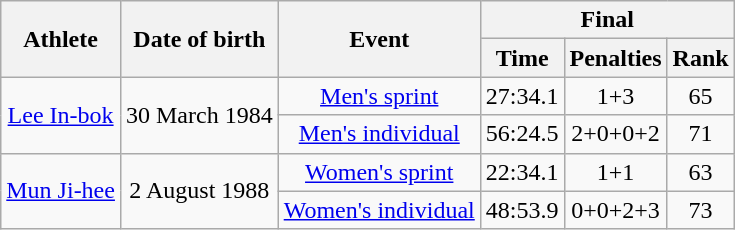<table class="wikitable" style="text-align:center">
<tr>
<th rowspan="2">Athlete</th>
<th rowspan="2">Date of birth</th>
<th rowspan="2">Event</th>
<th colspan="3">Final</th>
</tr>
<tr>
<th>Time</th>
<th>Penalties</th>
<th>Rank</th>
</tr>
<tr>
<td rowspan=2><a href='#'>Lee In-bok</a></td>
<td rowspan=2>30 March 1984</td>
<td><a href='#'>Men's sprint</a></td>
<td>27:34.1</td>
<td>1+3</td>
<td>65</td>
</tr>
<tr>
<td><a href='#'>Men's individual</a></td>
<td>56:24.5</td>
<td>2+0+0+2</td>
<td>71</td>
</tr>
<tr>
<td rowspan=2><a href='#'>Mun Ji-hee</a></td>
<td rowspan=2>2 August 1988</td>
<td><a href='#'>Women's sprint</a></td>
<td>22:34.1</td>
<td>1+1</td>
<td>63</td>
</tr>
<tr>
<td><a href='#'>Women's individual</a></td>
<td>48:53.9</td>
<td>0+0+2+3</td>
<td>73</td>
</tr>
</table>
